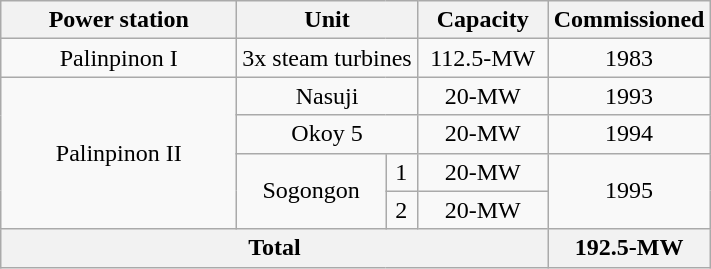<table class="wikitable" style="text-align: center;">
<tr>
<th class="unsortable" width=150px>Power station</th>
<th colspan=2 width=50px>Unit</th>
<th width=80px>Capacity</th>
<th width=50px>Commissioned</th>
</tr>
<tr>
<td>Palinpinon I</td>
<td colspan=2>3x steam turbines</td>
<td>112.5-MW<br></td>
<td>1983</td>
</tr>
<tr>
<td rowspan=4>Palinpinon II</td>
<td colspan=2>Nasuji</td>
<td>20-MW</td>
<td>1993</td>
</tr>
<tr>
<td colspan=2>Okoy 5</td>
<td>20-MW</td>
<td>1994</td>
</tr>
<tr>
<td rowspan=2>Sogongon</td>
<td>1</td>
<td>20-MW</td>
<td rowspan=2>1995</td>
</tr>
<tr>
<td>2</td>
<td>20-MW</td>
</tr>
<tr>
<th colspan=4>Total</th>
<th>192.5-MW</th>
</tr>
</table>
